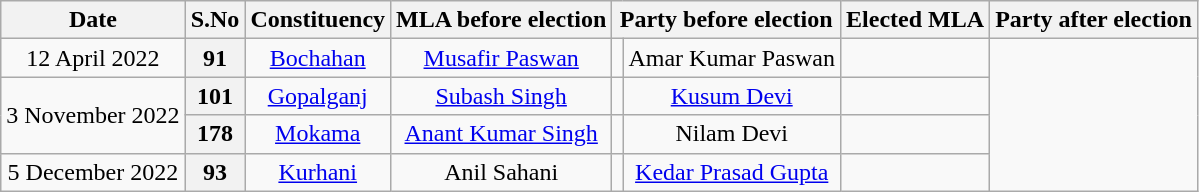<table class="wikitable sortable" style="text-align:center;">
<tr>
<th>Date</th>
<th>S.No</th>
<th>Constituency</th>
<th>MLA before election</th>
<th colspan="2">Party before election</th>
<th>Elected MLA</th>
<th colspan="2">Party after election</th>
</tr>
<tr>
<td>12 April 2022</td>
<th>91</th>
<td><a href='#'>Bochahan</a></td>
<td><a href='#'>Musafir Paswan</a></td>
<td></td>
<td>Amar Kumar Paswan</td>
<td></td>
</tr>
<tr>
<td rowspan="2">3 November 2022</td>
<th>101</th>
<td><a href='#'>Gopalganj</a></td>
<td><a href='#'>Subash Singh</a></td>
<td></td>
<td><a href='#'>Kusum Devi</a></td>
<td></td>
</tr>
<tr>
<th>178</th>
<td><a href='#'>Mokama</a></td>
<td><a href='#'>Anant Kumar Singh</a></td>
<td></td>
<td>Nilam Devi</td>
<td></td>
</tr>
<tr>
<td>5 December 2022</td>
<th>93</th>
<td><a href='#'>Kurhani</a></td>
<td>Anil Sahani</td>
<td></td>
<td><a href='#'>Kedar Prasad Gupta</a></td>
<td></td>
</tr>
</table>
